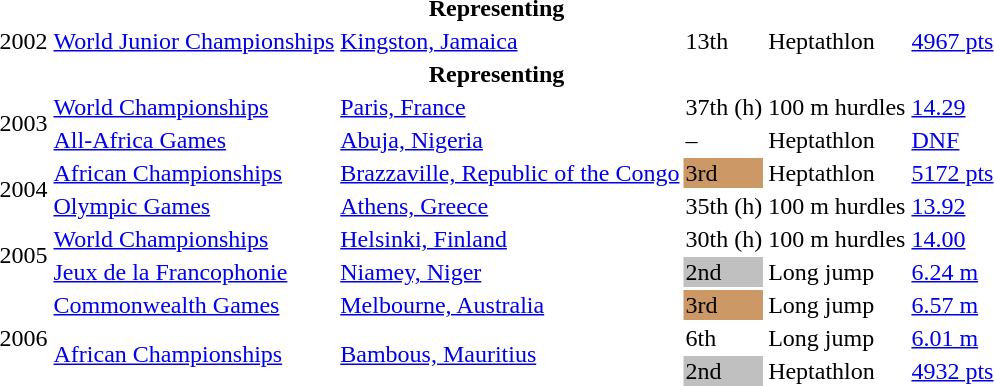<table>
<tr>
<th colspan="6">Representing </th>
</tr>
<tr>
<td>2002</td>
<td><a href='#'>World Junior Championships</a></td>
<td><a href='#'>Kingston, Jamaica</a></td>
<td>13th</td>
<td>Heptathlon</td>
<td><a href='#'>4967 pts</a></td>
</tr>
<tr>
<th colspan="6">Representing </th>
</tr>
<tr>
<td rowspan=2>2003</td>
<td><a href='#'>World Championships</a></td>
<td><a href='#'>Paris, France</a></td>
<td>37th (h)</td>
<td>100 m hurdles</td>
<td><a href='#'>14.29</a></td>
</tr>
<tr>
<td><a href='#'>All-Africa Games</a></td>
<td><a href='#'>Abuja, Nigeria</a></td>
<td>–</td>
<td>Heptathlon</td>
<td><a href='#'>DNF</a></td>
</tr>
<tr>
<td rowspan=2>2004</td>
<td><a href='#'>African Championships</a></td>
<td><a href='#'>Brazzaville, Republic of the Congo</a></td>
<td bgcolor=cc9966>3rd</td>
<td>Heptathlon</td>
<td><a href='#'>5172 pts</a></td>
</tr>
<tr>
<td><a href='#'>Olympic Games</a></td>
<td><a href='#'>Athens, Greece</a></td>
<td>35th (h)</td>
<td>100 m hurdles</td>
<td><a href='#'>13.92</a></td>
</tr>
<tr>
<td rowspan=2>2005</td>
<td><a href='#'>World Championships</a></td>
<td><a href='#'>Helsinki, Finland</a></td>
<td>30th (h)</td>
<td>100 m hurdles</td>
<td><a href='#'>14.00</a></td>
</tr>
<tr>
<td><a href='#'>Jeux de la Francophonie</a></td>
<td><a href='#'>Niamey, Niger</a></td>
<td bgcolor=silver>2nd</td>
<td>Long jump</td>
<td><a href='#'>6.24 m</a></td>
</tr>
<tr>
<td rowspan=3>2006</td>
<td><a href='#'>Commonwealth Games</a></td>
<td><a href='#'>Melbourne, Australia</a></td>
<td bgcolor=cc9966>3rd</td>
<td>Long jump</td>
<td><a href='#'>6.57 m</a></td>
</tr>
<tr>
<td rowspan=2><a href='#'>African Championships</a></td>
<td rowspan=2><a href='#'>Bambous, Mauritius</a></td>
<td>6th</td>
<td>Long jump</td>
<td><a href='#'>6.01 m</a></td>
</tr>
<tr>
<td bgcolor=silver>2nd</td>
<td>Heptathlon</td>
<td><a href='#'>4932 pts</a></td>
</tr>
</table>
